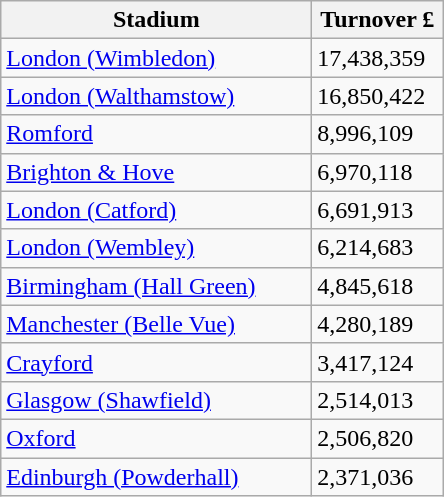<table class="wikitable">
<tr>
<th width=200>Stadium</th>
<th width=80>Turnover £</th>
</tr>
<tr>
<td><a href='#'>London (Wimbledon)</a></td>
<td>17,438,359</td>
</tr>
<tr>
<td><a href='#'>London (Walthamstow)</a></td>
<td>16,850,422</td>
</tr>
<tr>
<td><a href='#'>Romford</a></td>
<td>8,996,109</td>
</tr>
<tr>
<td><a href='#'>Brighton & Hove</a></td>
<td>6,970,118</td>
</tr>
<tr>
<td><a href='#'>London (Catford)</a></td>
<td>6,691,913</td>
</tr>
<tr>
<td><a href='#'>London (Wembley)</a></td>
<td>6,214,683</td>
</tr>
<tr>
<td><a href='#'>Birmingham (Hall Green)</a></td>
<td>4,845,618</td>
</tr>
<tr>
<td><a href='#'>Manchester (Belle Vue)</a></td>
<td>4,280,189</td>
</tr>
<tr>
<td><a href='#'>Crayford</a></td>
<td>3,417,124</td>
</tr>
<tr>
<td><a href='#'>Glasgow (Shawfield)</a></td>
<td>2,514,013</td>
</tr>
<tr>
<td><a href='#'>Oxford</a></td>
<td>2,506,820</td>
</tr>
<tr>
<td><a href='#'>Edinburgh (Powderhall)</a></td>
<td>2,371,036</td>
</tr>
</table>
